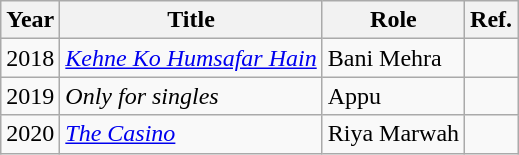<table class="wikitable sortable">
<tr>
<th>Year</th>
<th>Title</th>
<th>Role</th>
<th>Ref.</th>
</tr>
<tr>
<td>2018</td>
<td><em><a href='#'>Kehne Ko Humsafar Hain</a></em></td>
<td>Bani Mehra</td>
<td></td>
</tr>
<tr>
<td>2019</td>
<td><em>Only for singles</em></td>
<td>Appu</td>
<td></td>
</tr>
<tr>
<td>2020</td>
<td><em><a href='#'>The Casino</a></em></td>
<td>Riya Marwah</td>
<td></td>
</tr>
</table>
